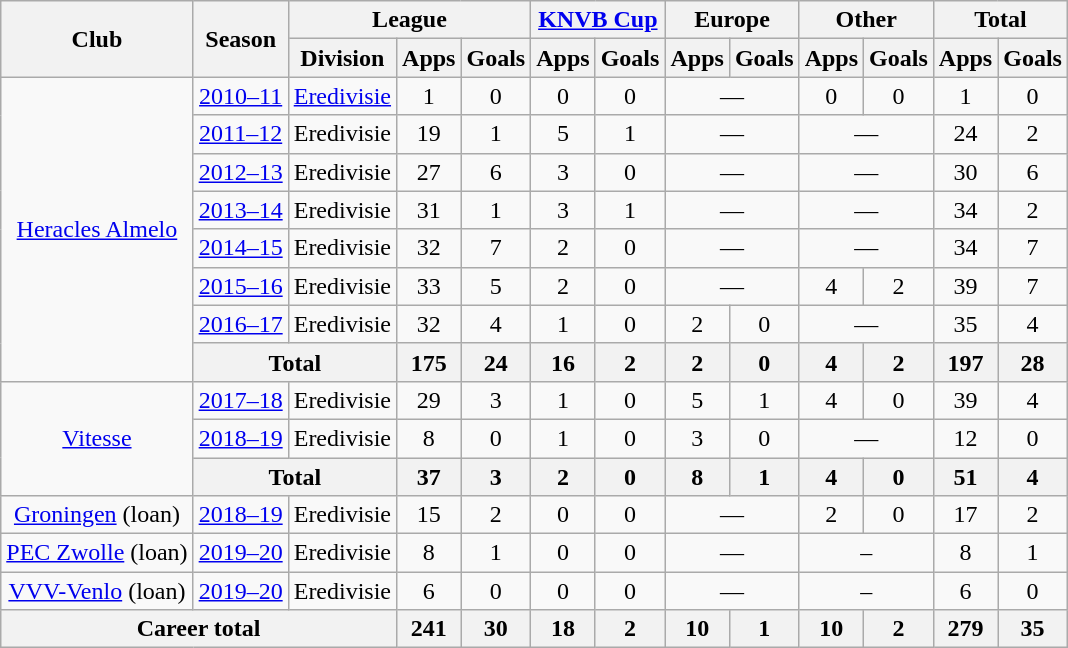<table class="wikitable" style="text-align:center">
<tr>
<th rowspan="2">Club</th>
<th rowspan="2">Season</th>
<th colspan="3">League</th>
<th colspan="2"><a href='#'>KNVB Cup</a></th>
<th colspan="2">Europe</th>
<th colspan="2">Other</th>
<th colspan="2">Total</th>
</tr>
<tr>
<th>Division</th>
<th>Apps</th>
<th>Goals</th>
<th>Apps</th>
<th>Goals</th>
<th>Apps</th>
<th>Goals</th>
<th>Apps</th>
<th>Goals</th>
<th>Apps</th>
<th>Goals</th>
</tr>
<tr>
<td rowspan="8"><a href='#'>Heracles Almelo</a></td>
<td><a href='#'>2010–11</a></td>
<td><a href='#'>Eredivisie</a></td>
<td>1</td>
<td>0</td>
<td>0</td>
<td>0</td>
<td colspan="2">—</td>
<td>0</td>
<td>0</td>
<td>1</td>
<td>0</td>
</tr>
<tr>
<td><a href='#'>2011–12</a></td>
<td>Eredivisie</td>
<td>19</td>
<td>1</td>
<td>5</td>
<td>1</td>
<td colspan="2">—</td>
<td colspan="2">—</td>
<td>24</td>
<td>2</td>
</tr>
<tr>
<td><a href='#'>2012–13</a></td>
<td>Eredivisie</td>
<td>27</td>
<td>6</td>
<td>3</td>
<td>0</td>
<td colspan="2">—</td>
<td colspan="2">—</td>
<td>30</td>
<td>6</td>
</tr>
<tr>
<td><a href='#'>2013–14</a></td>
<td>Eredivisie</td>
<td>31</td>
<td>1</td>
<td>3</td>
<td>1</td>
<td colspan="2">—</td>
<td colspan="2">—</td>
<td>34</td>
<td>2</td>
</tr>
<tr>
<td><a href='#'>2014–15</a></td>
<td>Eredivisie</td>
<td>32</td>
<td>7</td>
<td>2</td>
<td>0</td>
<td colspan="2">—</td>
<td colspan="2">—</td>
<td>34</td>
<td>7</td>
</tr>
<tr>
<td><a href='#'>2015–16</a></td>
<td>Eredivisie</td>
<td>33</td>
<td>5</td>
<td>2</td>
<td>0</td>
<td colspan="2">—</td>
<td>4</td>
<td>2</td>
<td>39</td>
<td>7</td>
</tr>
<tr>
<td><a href='#'>2016–17</a></td>
<td>Eredivisie</td>
<td>32</td>
<td>4</td>
<td>1</td>
<td>0</td>
<td>2</td>
<td>0</td>
<td colspan="2">—</td>
<td>35</td>
<td>4</td>
</tr>
<tr>
<th colspan="2">Total</th>
<th>175</th>
<th>24</th>
<th>16</th>
<th>2</th>
<th>2</th>
<th>0</th>
<th>4</th>
<th>2</th>
<th>197</th>
<th>28</th>
</tr>
<tr>
<td rowspan="3"><a href='#'>Vitesse</a></td>
<td><a href='#'>2017–18</a></td>
<td>Eredivisie</td>
<td>29</td>
<td>3</td>
<td>1</td>
<td>0</td>
<td>5</td>
<td>1</td>
<td>4</td>
<td>0</td>
<td>39</td>
<td>4</td>
</tr>
<tr>
<td><a href='#'>2018–19</a></td>
<td>Eredivisie</td>
<td>8</td>
<td>0</td>
<td>1</td>
<td>0</td>
<td>3</td>
<td>0</td>
<td colspan="2">—</td>
<td>12</td>
<td>0</td>
</tr>
<tr>
<th colspan="2">Total</th>
<th>37</th>
<th>3</th>
<th>2</th>
<th>0</th>
<th>8</th>
<th>1</th>
<th>4</th>
<th>0</th>
<th>51</th>
<th>4</th>
</tr>
<tr>
<td><a href='#'>Groningen</a> (loan)</td>
<td><a href='#'>2018–19</a></td>
<td>Eredivisie</td>
<td>15</td>
<td>2</td>
<td>0</td>
<td>0</td>
<td colspan="2">—</td>
<td>2</td>
<td>0</td>
<td>17</td>
<td>2</td>
</tr>
<tr>
<td><a href='#'>PEC Zwolle</a> (loan)</td>
<td><a href='#'>2019–20</a></td>
<td>Eredivisie</td>
<td>8</td>
<td>1</td>
<td>0</td>
<td>0</td>
<td colspan="2">—</td>
<td colspan="2">–</td>
<td>8</td>
<td>1</td>
</tr>
<tr>
<td><a href='#'>VVV-Venlo</a> (loan)</td>
<td><a href='#'>2019–20</a></td>
<td>Eredivisie</td>
<td>6</td>
<td>0</td>
<td>0</td>
<td>0</td>
<td colspan="2">—</td>
<td colspan="2">–</td>
<td>6</td>
<td>0</td>
</tr>
<tr>
<th colspan="3">Career total</th>
<th>241</th>
<th>30</th>
<th>18</th>
<th>2</th>
<th>10</th>
<th>1</th>
<th>10</th>
<th>2</th>
<th>279</th>
<th>35</th>
</tr>
</table>
